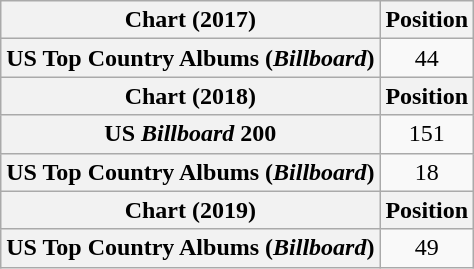<table class="wikitable plainrowheaders" style="text-align:center">
<tr>
<th scope="col">Chart (2017)</th>
<th scope="col">Position</th>
</tr>
<tr>
<th scope="row">US Top Country Albums (<em>Billboard</em>)</th>
<td>44</td>
</tr>
<tr>
<th scope="col">Chart (2018)</th>
<th scope="col">Position</th>
</tr>
<tr>
<th scope="row">US <em>Billboard</em> 200</th>
<td>151</td>
</tr>
<tr>
<th scope="row">US Top Country Albums (<em>Billboard</em>)</th>
<td>18</td>
</tr>
<tr>
<th scope="col">Chart (2019)</th>
<th scope="col">Position</th>
</tr>
<tr>
<th scope="row">US Top Country Albums (<em>Billboard</em>)</th>
<td>49</td>
</tr>
</table>
